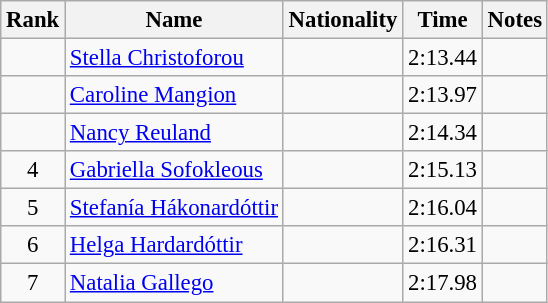<table class="wikitable sortable" style="text-align:center; font-size:95%">
<tr>
<th>Rank</th>
<th>Name</th>
<th>Nationality</th>
<th>Time</th>
<th>Notes</th>
</tr>
<tr>
<td></td>
<td align=left><a href='#'>Stella Christoforou</a></td>
<td align=left></td>
<td>2:13.44</td>
<td></td>
</tr>
<tr>
<td></td>
<td align=left><a href='#'>Caroline Mangion</a></td>
<td align=left></td>
<td>2:13.97</td>
<td></td>
</tr>
<tr>
<td></td>
<td align=left><a href='#'>Nancy Reuland</a></td>
<td align=left></td>
<td>2:14.34</td>
<td></td>
</tr>
<tr>
<td>4</td>
<td align=left><a href='#'>Gabriella Sofokleous</a></td>
<td align=left></td>
<td>2:15.13</td>
<td></td>
</tr>
<tr>
<td>5</td>
<td align=left><a href='#'>Stefanía Hákonardóttir</a></td>
<td align=left></td>
<td>2:16.04</td>
<td></td>
</tr>
<tr>
<td>6</td>
<td align=left><a href='#'>Helga Hardardóttir</a></td>
<td align=left></td>
<td>2:16.31</td>
<td></td>
</tr>
<tr>
<td>7</td>
<td align=left><a href='#'>Natalia Gallego</a></td>
<td align=left></td>
<td>2:17.98</td>
<td></td>
</tr>
</table>
